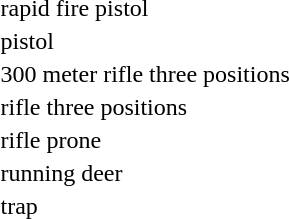<table>
<tr>
<td>rapid fire pistol <br></td>
<td></td>
<td></td>
<td></td>
</tr>
<tr>
<td>pistol <br></td>
<td></td>
<td></td>
<td></td>
</tr>
<tr>
<td>300 meter rifle three positions <br></td>
<td></td>
<td></td>
<td></td>
</tr>
<tr>
<td>rifle three positions <br></td>
<td></td>
<td></td>
<td></td>
</tr>
<tr>
<td>rifle prone <br></td>
<td></td>
<td></td>
<td></td>
</tr>
<tr>
<td>running deer <br></td>
<td></td>
<td></td>
<td></td>
</tr>
<tr>
<td>trap <br></td>
<td></td>
<td></td>
<td></td>
</tr>
</table>
